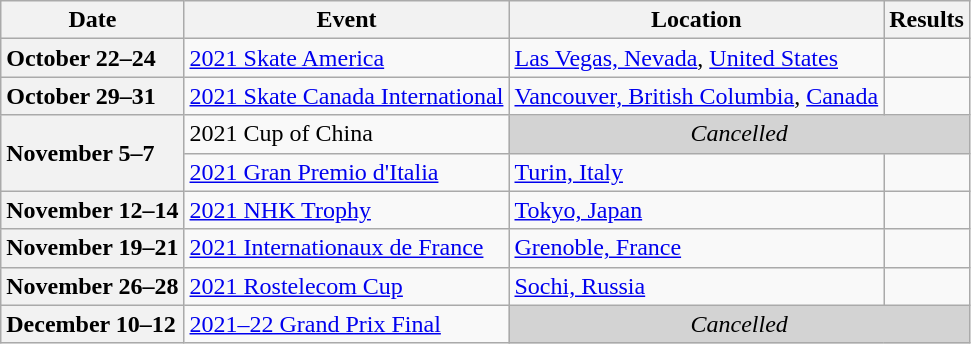<table class="wikitable unsortable" style="text-align:left">
<tr>
<th scope="col">Date</th>
<th scope="col">Event</th>
<th scope="col">Location</th>
<th scope="col">Results</th>
</tr>
<tr>
<th scope="row" style="text-align:left">October 22–24</th>
<td> <a href='#'>2021 Skate America</a></td>
<td><a href='#'>Las Vegas, Nevada</a>, <a href='#'>United States</a></td>
<td></td>
</tr>
<tr>
<th scope="row" style="text-align:left">October 29–31</th>
<td> <a href='#'>2021 Skate Canada International</a></td>
<td><a href='#'>Vancouver, British Columbia</a>, <a href='#'>Canada</a></td>
<td></td>
</tr>
<tr>
<th scope="row" style="text-align:left" rowspan="2">November 5–7</th>
<td> 2021 Cup of China</td>
<td colspan="2" style="text-align:center" bgcolor="lightgray"><em>Cancelled</em></td>
</tr>
<tr>
<td> <a href='#'>2021 Gran Premio d'Italia</a></td>
<td><a href='#'>Turin, Italy</a></td>
<td></td>
</tr>
<tr>
<th scope="row" style="text-align:left">November 12–14</th>
<td> <a href='#'>2021 NHK Trophy</a></td>
<td><a href='#'>Tokyo, Japan</a></td>
<td></td>
</tr>
<tr>
<th scope="row" style="text-align:left">November 19–21</th>
<td> <a href='#'>2021 Internationaux de France</a></td>
<td><a href='#'>Grenoble, France</a></td>
<td></td>
</tr>
<tr>
<th scope="row" style="text-align:left">November 26–28</th>
<td> <a href='#'>2021 Rostelecom Cup</a></td>
<td><a href='#'>Sochi, Russia</a></td>
<td></td>
</tr>
<tr>
<th scope="row" style="text-align:left">December 10–12</th>
<td> <a href='#'>2021–22 Grand Prix Final</a></td>
<td colspan="2" style="text-align:center" bgcolor="lightgray"><em>Cancelled</em></td>
</tr>
</table>
